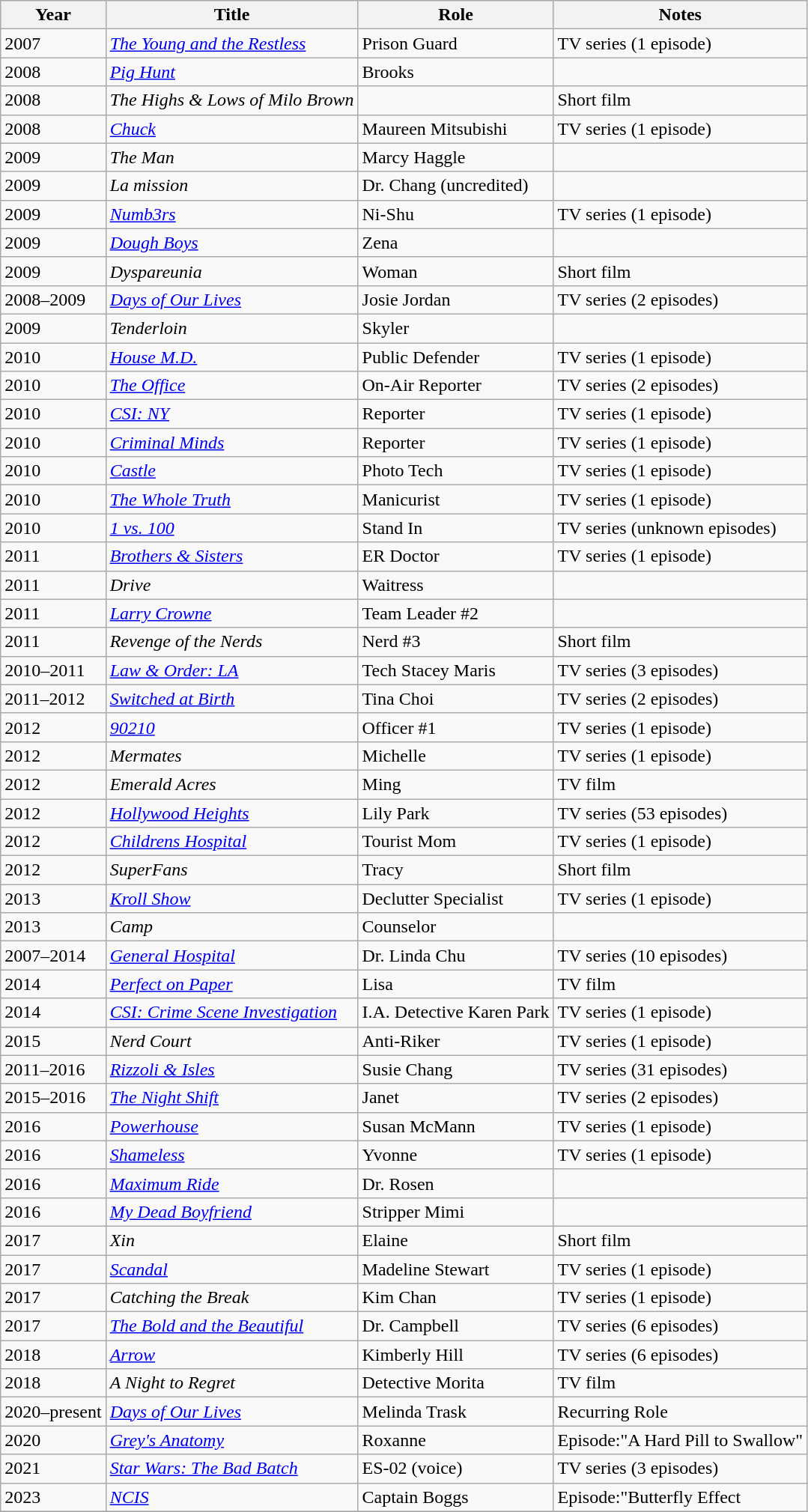<table class="wikitable sortable">
<tr>
<th>Year</th>
<th>Title</th>
<th>Role</th>
<th>Notes</th>
</tr>
<tr>
<td>2007</td>
<td><em><a href='#'>The Young and the Restless</a></em></td>
<td>Prison Guard</td>
<td>TV series (1 episode)</td>
</tr>
<tr>
<td>2008</td>
<td><em><a href='#'>Pig Hunt</a></em></td>
<td>Brooks</td>
<td></td>
</tr>
<tr>
<td>2008</td>
<td><em>The Highs & Lows of Milo Brown</em></td>
<td></td>
<td>Short film</td>
</tr>
<tr>
<td>2008</td>
<td><em><a href='#'>Chuck</a></em></td>
<td>Maureen Mitsubishi</td>
<td>TV series (1 episode)</td>
</tr>
<tr>
<td>2009</td>
<td><em>The Man</em></td>
<td>Marcy Haggle</td>
<td></td>
</tr>
<tr>
<td>2009</td>
<td><em>La mission</em></td>
<td>Dr. Chang (uncredited)</td>
<td></td>
</tr>
<tr>
<td>2009</td>
<td><em><a href='#'>Numb3rs</a></em></td>
<td>Ni-Shu</td>
<td>TV series (1 episode)</td>
</tr>
<tr>
<td>2009</td>
<td><em><a href='#'>Dough Boys</a></em></td>
<td>Zena</td>
<td></td>
</tr>
<tr>
<td>2009</td>
<td><em>Dyspareunia</em></td>
<td>Woman</td>
<td>Short film</td>
</tr>
<tr>
<td>2008–2009</td>
<td><em><a href='#'>Days of Our Lives</a></em></td>
<td>Josie Jordan</td>
<td>TV series (2 episodes)</td>
</tr>
<tr>
<td>2009</td>
<td><em>Tenderloin</em></td>
<td>Skyler</td>
<td></td>
</tr>
<tr>
<td>2010</td>
<td><em><a href='#'>House M.D.</a></em></td>
<td>Public Defender</td>
<td>TV series (1 episode)</td>
</tr>
<tr>
<td>2010</td>
<td><em><a href='#'>The Office</a></em></td>
<td>On-Air Reporter</td>
<td>TV series (2 episodes)</td>
</tr>
<tr>
<td>2010</td>
<td><em><a href='#'>CSI: NY</a></em></td>
<td>Reporter</td>
<td>TV series (1 episode)</td>
</tr>
<tr>
<td>2010</td>
<td><em><a href='#'>Criminal Minds</a></em></td>
<td>Reporter</td>
<td>TV series (1 episode)</td>
</tr>
<tr>
<td>2010</td>
<td><em><a href='#'>Castle</a></em></td>
<td>Photo Tech</td>
<td>TV series (1 episode)</td>
</tr>
<tr>
<td>2010</td>
<td><em><a href='#'>The Whole Truth</a></em></td>
<td>Manicurist</td>
<td>TV series (1 episode)</td>
</tr>
<tr>
<td>2010</td>
<td><em><a href='#'>1 vs. 100</a></em></td>
<td>Stand In</td>
<td>TV series (unknown episodes)</td>
</tr>
<tr>
<td>2011</td>
<td><em><a href='#'>Brothers & Sisters</a></em></td>
<td>ER Doctor</td>
<td>TV series (1 episode)</td>
</tr>
<tr>
<td>2011</td>
<td><em>Drive</em></td>
<td>Waitress</td>
<td></td>
</tr>
<tr>
<td>2011</td>
<td><em><a href='#'>Larry Crowne</a></em></td>
<td>Team Leader #2</td>
<td></td>
</tr>
<tr>
<td>2011</td>
<td><em>Revenge of the Nerds</em></td>
<td>Nerd #3</td>
<td>Short film</td>
</tr>
<tr>
<td>2010–2011</td>
<td><em><a href='#'>Law & Order: LA</a></em></td>
<td>Tech Stacey Maris</td>
<td>TV series (3 episodes)</td>
</tr>
<tr>
<td>2011–2012</td>
<td><em><a href='#'>Switched at Birth</a></em></td>
<td>Tina Choi</td>
<td>TV series (2 episodes)</td>
</tr>
<tr>
<td>2012</td>
<td><em><a href='#'>90210</a></em></td>
<td>Officer #1</td>
<td>TV series (1 episode)</td>
</tr>
<tr>
<td>2012</td>
<td><em>Mermates</em></td>
<td>Michelle</td>
<td>TV series (1 episode)</td>
</tr>
<tr>
<td>2012</td>
<td><em>Emerald Acres</em></td>
<td>Ming</td>
<td>TV film</td>
</tr>
<tr>
<td>2012</td>
<td><em><a href='#'>Hollywood Heights</a></em></td>
<td>Lily Park</td>
<td>TV series (53 episodes)</td>
</tr>
<tr>
<td>2012</td>
<td><em><a href='#'>Childrens Hospital</a></em></td>
<td>Tourist Mom</td>
<td>TV series (1 episode)</td>
</tr>
<tr>
<td>2012</td>
<td><em>SuperFans</em></td>
<td>Tracy</td>
<td>Short film</td>
</tr>
<tr>
<td>2013</td>
<td><em><a href='#'>Kroll Show</a></em></td>
<td>Declutter Specialist</td>
<td>TV series (1 episode)</td>
</tr>
<tr>
<td>2013</td>
<td><em>Camp</em></td>
<td>Counselor</td>
<td></td>
</tr>
<tr>
<td>2007–2014</td>
<td><em><a href='#'>General Hospital</a></em></td>
<td>Dr. Linda Chu</td>
<td>TV series (10 episodes)</td>
</tr>
<tr>
<td>2014</td>
<td><em><a href='#'>Perfect on Paper</a></em></td>
<td>Lisa</td>
<td>TV film</td>
</tr>
<tr>
<td>2014</td>
<td><em><a href='#'>CSI: Crime Scene Investigation</a></em></td>
<td>I.A. Detective Karen Park</td>
<td>TV series (1 episode)</td>
</tr>
<tr>
<td>2015</td>
<td><em>Nerd Court</em></td>
<td>Anti-Riker</td>
<td>TV series (1 episode)</td>
</tr>
<tr>
<td>2011–2016</td>
<td><em><a href='#'>Rizzoli & Isles</a></em></td>
<td>Susie Chang</td>
<td>TV series (31 episodes)</td>
</tr>
<tr>
<td>2015–2016</td>
<td><em><a href='#'>The Night Shift</a></em></td>
<td>Janet</td>
<td>TV series (2 episodes)</td>
</tr>
<tr>
<td>2016</td>
<td><em><a href='#'>Powerhouse</a></em></td>
<td>Susan McMann</td>
<td>TV series (1 episode)</td>
</tr>
<tr>
<td>2016</td>
<td><em><a href='#'>Shameless</a></em></td>
<td>Yvonne</td>
<td>TV series (1 episode)</td>
</tr>
<tr>
<td>2016</td>
<td><em><a href='#'>Maximum Ride</a></em></td>
<td>Dr. Rosen</td>
<td></td>
</tr>
<tr>
<td>2016</td>
<td><em><a href='#'>My Dead Boyfriend</a></em></td>
<td>Stripper Mimi</td>
<td></td>
</tr>
<tr>
<td>2017</td>
<td><em>Xin</em></td>
<td>Elaine</td>
<td>Short film</td>
</tr>
<tr>
<td>2017</td>
<td><em><a href='#'>Scandal</a></em></td>
<td>Madeline Stewart</td>
<td>TV series (1 episode)</td>
</tr>
<tr>
<td>2017</td>
<td><em>Catching the Break</em></td>
<td>Kim Chan</td>
<td>TV series (1 episode)</td>
</tr>
<tr>
<td>2017</td>
<td><em><a href='#'>The Bold and the Beautiful</a></em></td>
<td>Dr. Campbell</td>
<td>TV series (6 episodes)</td>
</tr>
<tr>
<td>2018</td>
<td><em><a href='#'>Arrow</a></em></td>
<td>Kimberly Hill</td>
<td>TV series (6 episodes)</td>
</tr>
<tr>
<td>2018</td>
<td><em>A Night to Regret</em></td>
<td>Detective Morita</td>
<td>TV film</td>
</tr>
<tr>
<td>2020–present</td>
<td><em><a href='#'>Days of Our Lives</a></em></td>
<td>Melinda Trask</td>
<td>Recurring Role</td>
</tr>
<tr>
<td>2020</td>
<td><em><a href='#'>Grey's Anatomy</a></em></td>
<td>Roxanne</td>
<td>Episode:"A Hard Pill to Swallow"</td>
</tr>
<tr>
<td>2021</td>
<td><em><a href='#'>Star Wars: The Bad Batch</a></em></td>
<td>ES-02 (voice)</td>
<td>TV series (3 episodes)</td>
</tr>
<tr>
<td>2023</td>
<td><a href='#'><em>NCIS</em></a></td>
<td>Captain Boggs</td>
<td>Episode:"Butterfly Effect</td>
</tr>
<tr>
</tr>
</table>
